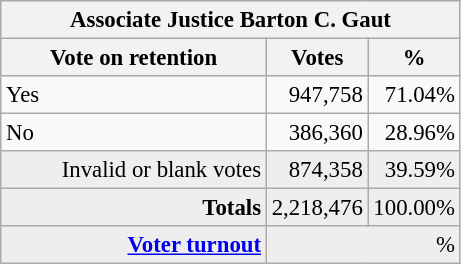<table class="wikitable" style="font-size: 95%;">
<tr style="background-color:#E9E9E9">
<th colspan=7>Associate Justice Barton C. Gaut</th>
</tr>
<tr style="background-color:#E9E9E9">
<th style="width: 170px">Vote on retention</th>
<th style="width: 50px">Votes</th>
<th style="width: 40px">%</th>
</tr>
<tr>
<td>Yes</td>
<td align="right">947,758</td>
<td align="right">71.04%</td>
</tr>
<tr>
<td>No</td>
<td align="right">386,360</td>
<td align="right">28.96%</td>
</tr>
<tr style="background-color:#EEEEEE">
<td align="right">Invalid or blank votes</td>
<td align="right">874,358</td>
<td align="right">39.59%</td>
</tr>
<tr style="background-color:#EEEEEE">
<td colspan="1" align="right"><strong>Totals</strong></td>
<td align="right">2,218,476</td>
<td align="right">100.00%</td>
</tr>
<tr style="background-color:#EEEEEE">
<td align="right"><strong><a href='#'>Voter turnout</a></strong></td>
<td colspan="2" align="right">%</td>
</tr>
</table>
